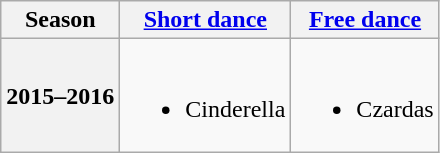<table class="wikitable" style="text-align:center">
<tr>
<th>Season</th>
<th><a href='#'>Short dance</a></th>
<th><a href='#'>Free dance</a></th>
</tr>
<tr>
<th>2015–2016 <br></th>
<td><br><ul><li>Cinderella <br></li></ul></td>
<td><br><ul><li>Czardas <br></li></ul></td>
</tr>
</table>
